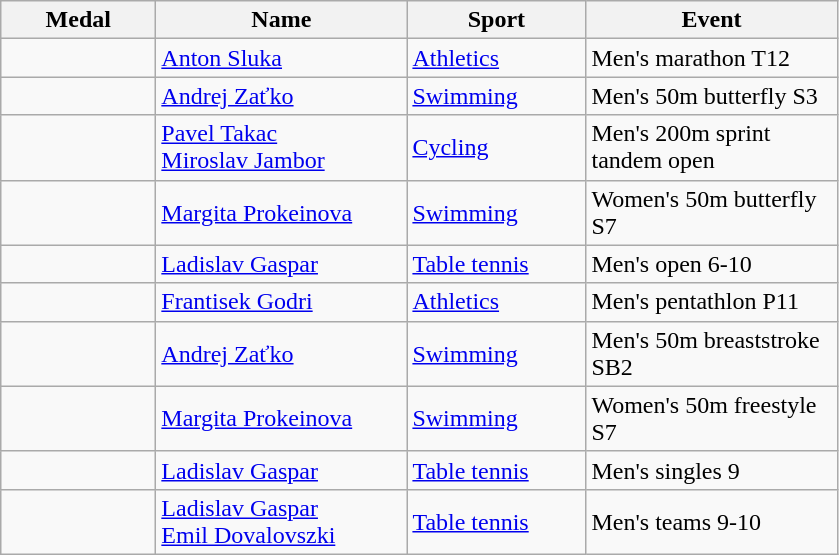<table class="wikitable">
<tr>
<th style="width:6em">Medal</th>
<th style="width:10em">Name</th>
<th style="width:7em">Sport</th>
<th style="width:10em">Event</th>
</tr>
<tr>
<td></td>
<td><a href='#'>Anton Sluka</a></td>
<td><a href='#'>Athletics</a></td>
<td>Men's marathon T12</td>
</tr>
<tr>
<td></td>
<td><a href='#'>Andrej Zaťko</a></td>
<td><a href='#'>Swimming</a></td>
<td>Men's 50m butterfly S3</td>
</tr>
<tr>
<td></td>
<td><a href='#'>Pavel Takac</a><br> <a href='#'>Miroslav Jambor</a></td>
<td><a href='#'>Cycling</a></td>
<td>Men's 200m sprint tandem open</td>
</tr>
<tr>
<td></td>
<td><a href='#'>Margita Prokeinova</a></td>
<td><a href='#'>Swimming</a></td>
<td>Women's 50m butterfly S7</td>
</tr>
<tr>
<td></td>
<td><a href='#'>Ladislav Gaspar</a></td>
<td><a href='#'>Table tennis</a></td>
<td>Men's open 6-10</td>
</tr>
<tr>
<td></td>
<td><a href='#'>Frantisek Godri</a></td>
<td><a href='#'>Athletics</a></td>
<td>Men's pentathlon P11</td>
</tr>
<tr>
<td></td>
<td><a href='#'>Andrej Zaťko</a></td>
<td><a href='#'>Swimming</a></td>
<td>Men's 50m breaststroke SB2</td>
</tr>
<tr>
<td></td>
<td><a href='#'>Margita Prokeinova</a></td>
<td><a href='#'>Swimming</a></td>
<td>Women's 50m freestyle S7</td>
</tr>
<tr>
<td></td>
<td><a href='#'>Ladislav Gaspar</a></td>
<td><a href='#'>Table tennis</a></td>
<td>Men's singles 9</td>
</tr>
<tr>
<td></td>
<td><a href='#'>Ladislav Gaspar</a><br> <a href='#'>Emil Dovalovszki</a></td>
<td><a href='#'>Table tennis</a></td>
<td>Men's teams 9-10</td>
</tr>
</table>
